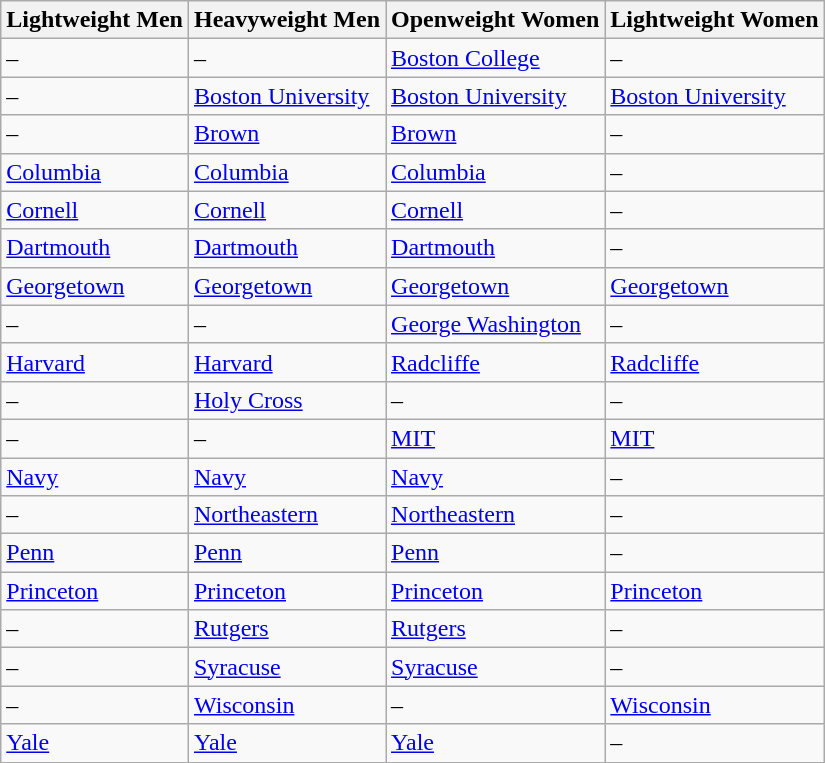<table class="wikitable">
<tr>
<th>Lightweight Men</th>
<th>Heavyweight Men</th>
<th>Openweight Women</th>
<th>Lightweight Women</th>
</tr>
<tr>
<td>–</td>
<td>–</td>
<td><a href='#'>Boston College</a></td>
<td>–</td>
</tr>
<tr>
<td>–</td>
<td><a href='#'>Boston University</a></td>
<td><a href='#'>Boston University</a></td>
<td><a href='#'>Boston University</a></td>
</tr>
<tr>
<td>–</td>
<td><a href='#'>Brown</a></td>
<td><a href='#'>Brown</a></td>
<td>–</td>
</tr>
<tr>
<td><a href='#'>Columbia</a></td>
<td><a href='#'>Columbia</a></td>
<td><a href='#'>Columbia</a></td>
<td>–</td>
</tr>
<tr>
<td><a href='#'>Cornell</a></td>
<td><a href='#'>Cornell</a></td>
<td><a href='#'>Cornell</a></td>
<td>–</td>
</tr>
<tr>
<td><a href='#'>Dartmouth</a></td>
<td><a href='#'>Dartmouth</a></td>
<td><a href='#'>Dartmouth</a></td>
<td>–</td>
</tr>
<tr>
<td><a href='#'>Georgetown</a></td>
<td><a href='#'>Georgetown</a></td>
<td><a href='#'>Georgetown</a></td>
<td><a href='#'>Georgetown</a></td>
</tr>
<tr>
<td>–</td>
<td>–</td>
<td><a href='#'>George Washington</a></td>
<td>–</td>
</tr>
<tr>
<td><a href='#'>Harvard</a></td>
<td><a href='#'>Harvard</a></td>
<td><a href='#'>Radcliffe</a></td>
<td><a href='#'>Radcliffe</a></td>
</tr>
<tr>
<td>–</td>
<td><a href='#'>Holy Cross</a></td>
<td>–</td>
<td>–</td>
</tr>
<tr>
<td>–</td>
<td>–</td>
<td><a href='#'>MIT</a></td>
<td><a href='#'>MIT</a></td>
</tr>
<tr>
<td><a href='#'>Navy</a></td>
<td><a href='#'>Navy</a></td>
<td><a href='#'>Navy</a></td>
<td>–</td>
</tr>
<tr>
<td>–</td>
<td><a href='#'>Northeastern</a></td>
<td><a href='#'>Northeastern</a></td>
<td>–</td>
</tr>
<tr>
<td><a href='#'>Penn</a></td>
<td><a href='#'>Penn</a></td>
<td><a href='#'>Penn</a></td>
<td>–</td>
</tr>
<tr>
<td><a href='#'>Princeton</a></td>
<td><a href='#'>Princeton</a></td>
<td><a href='#'>Princeton</a></td>
<td><a href='#'>Princeton</a></td>
</tr>
<tr>
<td>–</td>
<td><a href='#'>Rutgers</a></td>
<td><a href='#'>Rutgers</a></td>
<td>–</td>
</tr>
<tr>
<td>–</td>
<td><a href='#'>Syracuse</a></td>
<td><a href='#'>Syracuse</a></td>
<td>–</td>
</tr>
<tr>
<td>–</td>
<td><a href='#'>Wisconsin</a></td>
<td>–</td>
<td><a href='#'>Wisconsin</a></td>
</tr>
<tr>
<td><a href='#'>Yale</a></td>
<td><a href='#'>Yale</a></td>
<td><a href='#'>Yale</a></td>
<td>–</td>
</tr>
</table>
